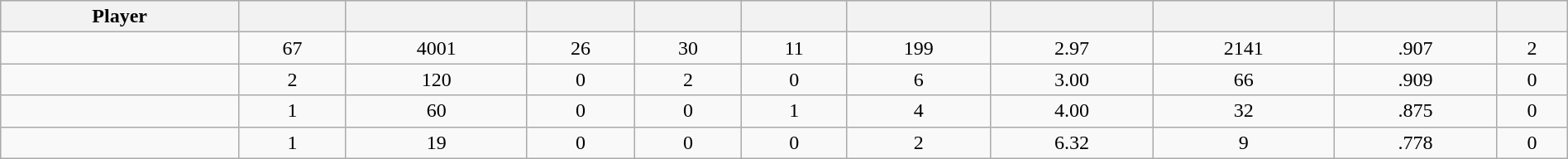<table class="wikitable sortable" style="width:100%;">
<tr style="text-align:center; background:#ddd;">
<th>Player</th>
<th></th>
<th></th>
<th></th>
<th></th>
<th></th>
<th></th>
<th></th>
<th></th>
<th></th>
<th></th>
</tr>
<tr align=center>
<td></td>
<td>67</td>
<td>4001</td>
<td>26</td>
<td>30</td>
<td>11</td>
<td>199</td>
<td>2.97</td>
<td>2141</td>
<td>.907</td>
<td>2</td>
</tr>
<tr align=center>
<td></td>
<td>2</td>
<td>120</td>
<td>0</td>
<td>2</td>
<td>0</td>
<td>6</td>
<td>3.00</td>
<td>66</td>
<td>.909</td>
<td>0</td>
</tr>
<tr align=center>
<td></td>
<td>1</td>
<td>60</td>
<td>0</td>
<td>0</td>
<td>1</td>
<td>4</td>
<td>4.00</td>
<td>32</td>
<td>.875</td>
<td>0</td>
</tr>
<tr align=center>
<td></td>
<td>1</td>
<td>19</td>
<td>0</td>
<td>0</td>
<td>0</td>
<td>2</td>
<td>6.32</td>
<td>9</td>
<td>.778</td>
<td>0</td>
</tr>
</table>
